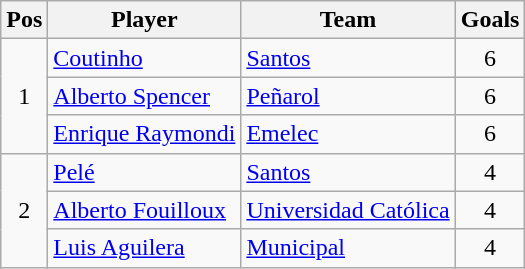<table class="wikitable" style="text-align: left;">
<tr>
<th>Pos</th>
<th>Player</th>
<th>Team</th>
<th>Goals</th>
</tr>
<tr>
<td align=center rowspan=3>1</td>
<td> <a href='#'>Coutinho</a></td>
<td> <a href='#'>Santos</a></td>
<td align=center>6</td>
</tr>
<tr>
<td> <a href='#'>Alberto Spencer</a></td>
<td> <a href='#'>Peñarol</a></td>
<td align=center>6</td>
</tr>
<tr>
<td> <a href='#'>Enrique Raymondi</a></td>
<td> <a href='#'>Emelec</a></td>
<td align=center>6</td>
</tr>
<tr>
<td align=center rowspan=3>2</td>
<td> <a href='#'>Pelé</a></td>
<td> <a href='#'>Santos</a></td>
<td align=center>4</td>
</tr>
<tr>
<td> <a href='#'>Alberto Fouilloux</a></td>
<td> <a href='#'>Universidad Católica</a></td>
<td align=center>4</td>
</tr>
<tr>
<td> <a href='#'>Luis Aguilera</a></td>
<td> <a href='#'>Municipal</a></td>
<td align=center>4</td>
</tr>
</table>
